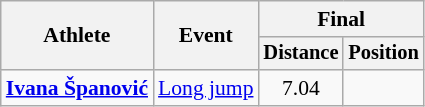<table class=wikitable style="font-size:90%">
<tr>
<th rowspan="2">Athlete</th>
<th rowspan="2">Event</th>
<th colspan="2">Final</th>
</tr>
<tr style="font-size:95%">
<th>Distance</th>
<th>Position</th>
</tr>
<tr align=center>
<td align=left><strong><a href='#'>Ivana Španović</a></strong></td>
<td align=left><a href='#'>Long jump</a></td>
<td>7.04</td>
<td></td>
</tr>
</table>
